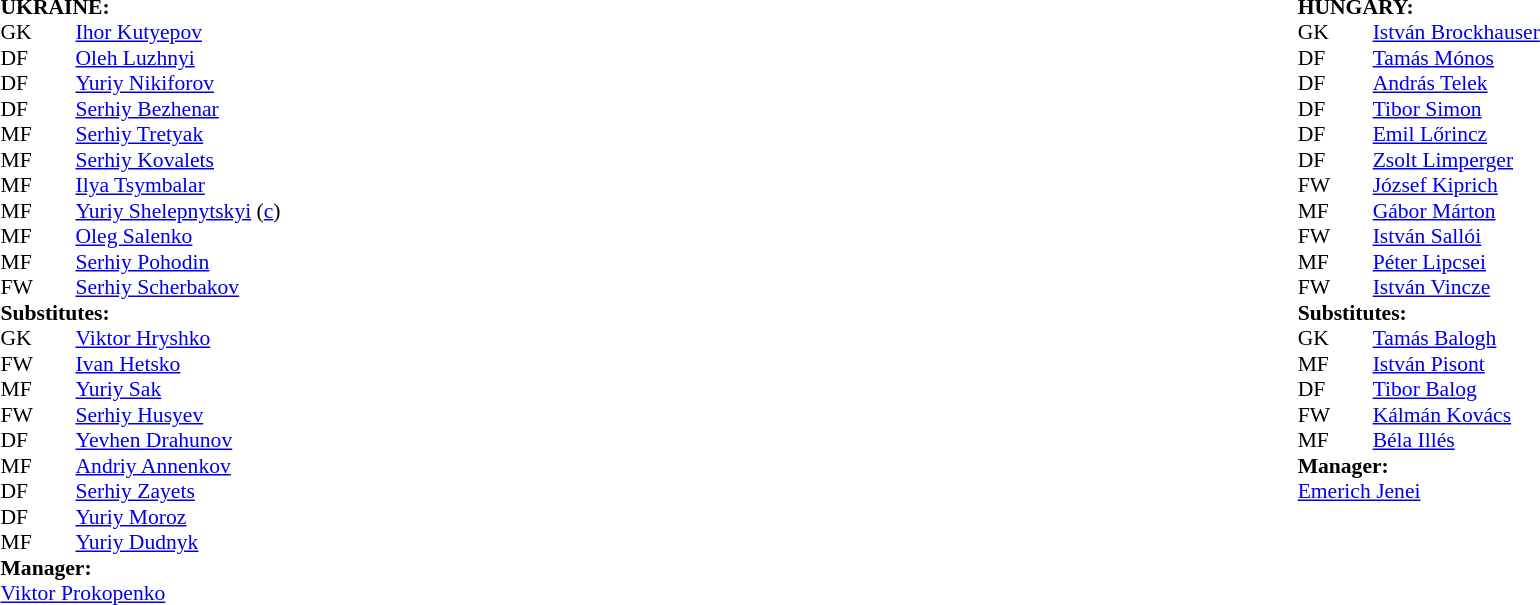<table width="100%">
<tr>
<td valign="top" width="50%"><br><table style="font-size: 90%" cellspacing="0" cellpadding="0">
<tr>
<td colspan="4"><br><strong>UKRAINE:</strong></td>
</tr>
<tr>
<th width="25"></th>
<th width="25"></th>
</tr>
<tr>
<td>GK</td>
<td><strong> </strong></td>
<td><a href='#'>Ihor Kutyepov</a></td>
</tr>
<tr>
<td>DF</td>
<td><strong> </strong></td>
<td><a href='#'>Oleh Luzhnyi</a></td>
</tr>
<tr>
<td>DF</td>
<td><strong> </strong></td>
<td><a href='#'>Yuriy Nikiforov</a></td>
</tr>
<tr>
<td>DF</td>
<td><strong> </strong></td>
<td><a href='#'>Serhiy Bezhenar</a></td>
</tr>
<tr>
<td>MF</td>
<td><strong> </strong></td>
<td><a href='#'>Serhiy Tretyak</a></td>
</tr>
<tr>
<td>MF</td>
<td><strong> </strong></td>
<td><a href='#'>Serhiy Kovalets</a></td>
<td></td>
</tr>
<tr>
<td>MF</td>
<td><strong> </strong></td>
<td><a href='#'>Ilya Tsymbalar</a></td>
</tr>
<tr>
<td>MF</td>
<td><strong> </strong></td>
<td><a href='#'>Yuriy Shelepnytskyi</a> (<a href='#'>c</a>)</td>
</tr>
<tr>
<td>MF</td>
<td><strong> </strong></td>
<td><a href='#'>Oleg Salenko</a></td>
<td></td>
<td></td>
</tr>
<tr>
<td>MF</td>
<td><strong> </strong></td>
<td><a href='#'>Serhiy Pohodin</a></td>
<td></td>
<td></td>
</tr>
<tr>
<td>FW</td>
<td><strong> </strong></td>
<td><a href='#'>Serhiy Scherbakov</a></td>
<td></td>
<td></td>
</tr>
<tr>
<td colspan=4><strong>Substitutes:</strong></td>
</tr>
<tr>
<td>GK</td>
<td><strong> </strong></td>
<td><a href='#'>Viktor Hryshko</a></td>
</tr>
<tr>
<td>FW</td>
<td><strong> </strong></td>
<td><a href='#'>Ivan Hetsko</a></td>
<td></td>
<td></td>
</tr>
<tr>
<td>MF</td>
<td><strong> </strong></td>
<td><a href='#'>Yuriy Sak</a></td>
<td></td>
<td></td>
</tr>
<tr>
<td>FW</td>
<td><strong> </strong></td>
<td><a href='#'>Serhiy Husyev</a></td>
<td></td>
<td></td>
</tr>
<tr>
<td>DF</td>
<td><strong> </strong></td>
<td><a href='#'>Yevhen Drahunov</a></td>
<td></td>
<td></td>
</tr>
<tr>
<td>MF</td>
<td><strong> </strong></td>
<td><a href='#'>Andriy Annenkov</a></td>
<td></td>
<td></td>
</tr>
<tr>
<td>DF</td>
<td><strong> </strong></td>
<td><a href='#'>Serhiy Zayets</a></td>
<td></td>
<td></td>
</tr>
<tr>
<td>DF</td>
<td><strong> </strong></td>
<td><a href='#'>Yuriy Moroz</a></td>
<td></td>
<td></td>
</tr>
<tr>
<td>MF</td>
<td><strong> </strong></td>
<td><a href='#'>Yuriy Dudnyk</a></td>
<td></td>
<td></td>
</tr>
<tr>
<td colspan=4><strong>Manager:</strong></td>
</tr>
<tr>
<td colspan="4"> <a href='#'>Viktor Prokopenko</a></td>
</tr>
</table>
</td>
<td valign="top"></td>
<td valign="top" width="50%"><br><table style="font-size: 90%" cellspacing="0" cellpadding="0" align=center>
<tr>
<td colspan="4"><br><strong>HUNGARY:</strong></td>
</tr>
<tr>
<th width="25"></th>
<th width="25"></th>
</tr>
<tr>
<td>GK</td>
<td><strong> </strong></td>
<td><a href='#'>István Brockhauser</a></td>
<td></td>
<td></td>
</tr>
<tr>
<td>DF</td>
<td><strong> </strong></td>
<td><a href='#'>Tamás Mónos</a></td>
<td></td>
</tr>
<tr>
<td>DF</td>
<td><strong> </strong></td>
<td><a href='#'>András Telek</a></td>
</tr>
<tr>
<td>DF</td>
<td><strong> </strong></td>
<td><a href='#'>Tibor Simon</a></td>
</tr>
<tr>
<td>DF</td>
<td><strong> </strong></td>
<td><a href='#'>Emil Lőrincz</a></td>
<td></td>
<td></td>
</tr>
<tr>
<td>DF</td>
<td><strong> </strong></td>
<td><a href='#'>Zsolt Limperger</a></td>
<td></td>
<td></td>
</tr>
<tr>
<td>FW</td>
<td><strong> </strong></td>
<td><a href='#'>József Kiprich</a></td>
</tr>
<tr>
<td>MF</td>
<td><strong> </strong></td>
<td><a href='#'>Gábor Márton</a></td>
<td></td>
<td></td>
</tr>
<tr>
<td>FW</td>
<td><strong> </strong></td>
<td><a href='#'>István Sallói</a></td>
<td></td>
<td></td>
</tr>
<tr>
<td>MF</td>
<td><strong> </strong></td>
<td><a href='#'>Péter Lipcsei</a></td>
</tr>
<tr>
<td>FW</td>
<td><strong> </strong></td>
<td><a href='#'>István Vincze</a></td>
</tr>
<tr>
<td colspan=4><strong>Substitutes:</strong></td>
</tr>
<tr>
<td>GK</td>
<td><strong> </strong></td>
<td><a href='#'>Tamás Balogh</a></td>
<td></td>
<td></td>
</tr>
<tr>
<td>MF</td>
<td><strong> </strong></td>
<td><a href='#'>István Pisont</a></td>
<td></td>
<td></td>
</tr>
<tr>
<td>DF</td>
<td><strong> </strong></td>
<td><a href='#'>Tibor Balog</a></td>
<td></td>
<td></td>
</tr>
<tr>
<td>FW</td>
<td><strong> </strong></td>
<td><a href='#'>Kálmán Kovács</a></td>
<td></td>
<td></td>
</tr>
<tr>
<td>MF</td>
<td><strong> </strong></td>
<td><a href='#'>Béla Illés</a></td>
<td></td>
<td></td>
</tr>
<tr>
<td colspan=4><strong>Manager:</strong></td>
</tr>
<tr>
<td colspan="4"> <a href='#'>Emerich Jenei</a></td>
</tr>
</table>
</td>
</tr>
</table>
